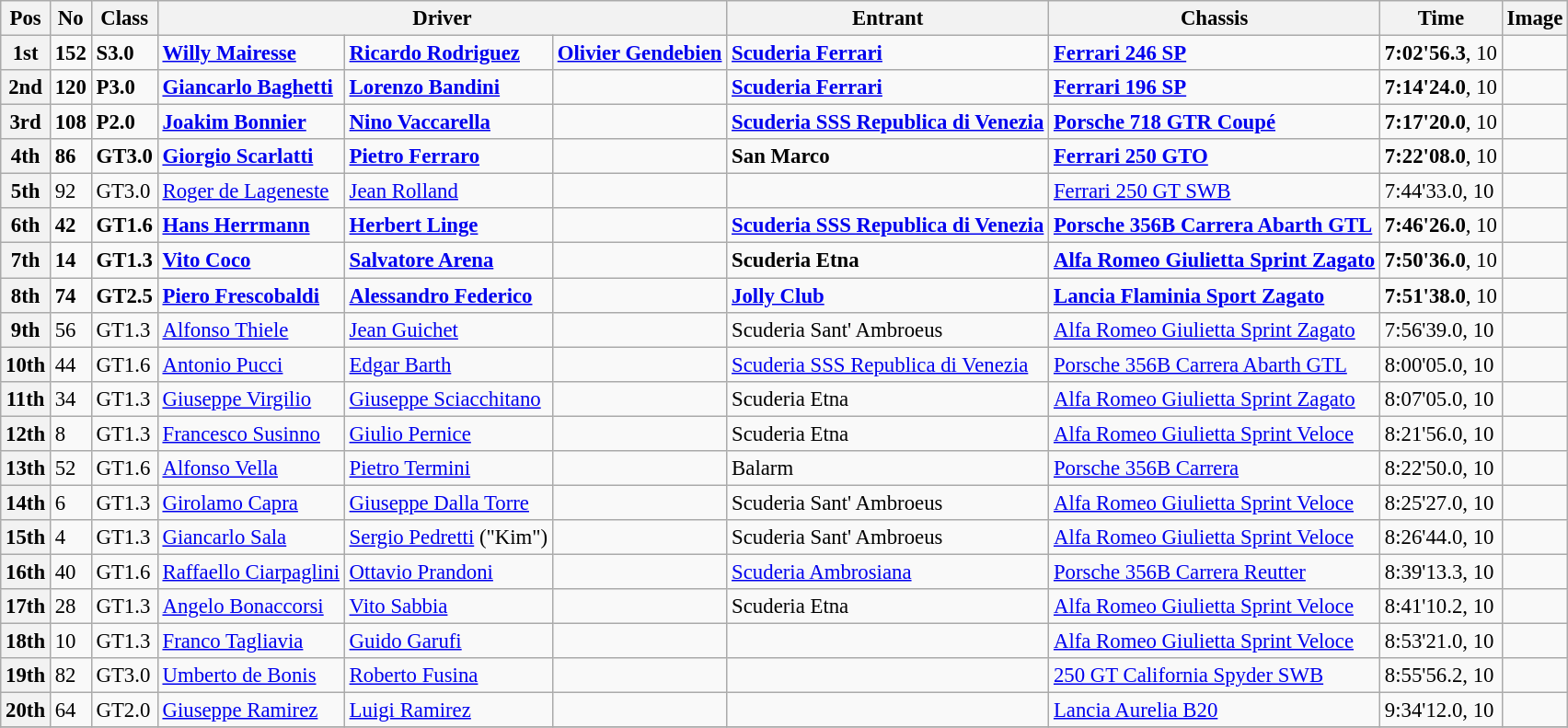<table class="wikitable" style="font-size: 95%;">
<tr>
<th>Pos</th>
<th>No</th>
<th>Class</th>
<th colspan=3>Driver</th>
<th>Entrant</th>
<th>Chassis</th>
<th>Time</th>
<th>Image</th>
</tr>
<tr>
<th><strong>1st</strong></th>
<td><strong>152</strong></td>
<td><strong>S3.0</strong></td>
<td> <strong><a href='#'>Willy Mairesse</a></strong></td>
<td> <strong><a href='#'>Ricardo Rodriguez</a></strong></td>
<td> <strong><a href='#'>Olivier Gendebien</a></strong></td>
<td><strong><a href='#'>Scuderia Ferrari</a></strong></td>
<td><strong><a href='#'>Ferrari 246 SP</a></strong></td>
<td><strong>7:02'56.3</strong>, 10</td>
<td></td>
</tr>
<tr>
<th>2nd</th>
<td><strong>120</strong></td>
<td><strong>P3.0</strong></td>
<td> <strong><a href='#'>Giancarlo Baghetti</a></strong></td>
<td> <strong><a href='#'>Lorenzo Bandini</a></strong></td>
<td></td>
<td><strong><a href='#'>Scuderia Ferrari</a></strong></td>
<td><strong><a href='#'>Ferrari 196 SP</a></strong></td>
<td><strong>7:14'24.0</strong>, 10</td>
<td></td>
</tr>
<tr>
<th>3rd</th>
<td><strong>108</strong></td>
<td><strong>P2.0</strong></td>
<td> <strong><a href='#'>Joakim Bonnier</a></strong></td>
<td> <strong><a href='#'>Nino Vaccarella</a></strong></td>
<td></td>
<td><strong><a href='#'>Scuderia SSS Republica di Venezia</a></strong></td>
<td><strong><a href='#'>Porsche 718 GTR Coupé</a></strong></td>
<td><strong>7:17'20.0</strong>, 10</td>
<td></td>
</tr>
<tr>
<th>4th</th>
<td><strong>86</strong></td>
<td><strong>GT3.0</strong></td>
<td> <strong><a href='#'>Giorgio Scarlatti</a></strong></td>
<td> <strong><a href='#'>Pietro Ferraro</a></strong></td>
<td></td>
<td><strong>San Marco</strong></td>
<td><strong><a href='#'>Ferrari 250 GTO</a></strong></td>
<td><strong>7:22'08.0</strong>, 10</td>
<td></td>
</tr>
<tr>
<th>5th</th>
<td>92</td>
<td>GT3.0</td>
<td> <a href='#'>Roger de Lageneste</a></td>
<td> <a href='#'>Jean Rolland</a></td>
<td></td>
<td></td>
<td><a href='#'>Ferrari 250 GT SWB</a></td>
<td>7:44'33.0, 10</td>
<td></td>
</tr>
<tr>
<th>6th</th>
<td><strong>42</strong></td>
<td><strong>GT1.6</strong></td>
<td> <strong><a href='#'>Hans Herrmann</a></strong></td>
<td> <strong><a href='#'>Herbert Linge</a></strong></td>
<td></td>
<td><strong><a href='#'>Scuderia SSS Republica di Venezia</a></strong></td>
<td><strong><a href='#'>Porsche 356B Carrera Abarth GTL</a></strong></td>
<td><strong>7:46'26.0</strong>, 10</td>
<td></td>
</tr>
<tr>
<th>7th</th>
<td><strong>14</strong></td>
<td><strong>GT1.3</strong></td>
<td> <strong><a href='#'>Vito Coco</a></strong></td>
<td> <strong><a href='#'>Salvatore Arena</a></strong></td>
<td></td>
<td><strong>Scuderia Etna</strong></td>
<td><strong><a href='#'>Alfa Romeo Giulietta Sprint Zagato</a></strong></td>
<td><strong>7:50'36.0</strong>, 10</td>
<td></td>
</tr>
<tr>
<th>8th</th>
<td><strong>74</strong></td>
<td><strong>GT2.5</strong></td>
<td> <strong><a href='#'>Piero Frescobaldi</a></strong></td>
<td> <strong><a href='#'>Alessandro Federico</a></strong></td>
<td></td>
<td><strong><a href='#'>Jolly Club</a></strong></td>
<td><strong><a href='#'>Lancia Flaminia Sport Zagato</a></strong></td>
<td><strong>7:51'38.0</strong>, 10</td>
<td></td>
</tr>
<tr>
<th>9th</th>
<td>56</td>
<td>GT1.3</td>
<td> <a href='#'>Alfonso Thiele</a></td>
<td> <a href='#'>Jean Guichet</a></td>
<td></td>
<td>Scuderia Sant' Ambroeus</td>
<td><a href='#'>Alfa Romeo Giulietta Sprint Zagato</a></td>
<td>7:56'39.0, 10</td>
<td></td>
</tr>
<tr>
<th>10th</th>
<td>44</td>
<td>GT1.6</td>
<td> <a href='#'>Antonio Pucci</a></td>
<td> <a href='#'>Edgar Barth</a></td>
<td></td>
<td><a href='#'>Scuderia SSS Republica di Venezia</a></td>
<td><a href='#'>Porsche 356B Carrera Abarth GTL</a></td>
<td>8:00'05.0, 10</td>
<td></td>
</tr>
<tr>
<th>11th</th>
<td>34</td>
<td>GT1.3</td>
<td> <a href='#'>Giuseppe Virgilio</a></td>
<td> <a href='#'>Giuseppe Sciacchitano</a></td>
<td></td>
<td>Scuderia Etna</td>
<td><a href='#'>Alfa Romeo Giulietta Sprint Zagato</a></td>
<td>8:07'05.0, 10</td>
<td></td>
</tr>
<tr>
<th>12th</th>
<td>8</td>
<td>GT1.3</td>
<td> <a href='#'>Francesco Susinno</a></td>
<td> <a href='#'>Giulio Pernice</a></td>
<td></td>
<td>Scuderia Etna</td>
<td><a href='#'>Alfa Romeo Giulietta Sprint Veloce</a></td>
<td>8:21'56.0, 10</td>
<td></td>
</tr>
<tr>
<th>13th</th>
<td>52</td>
<td>GT1.6</td>
<td> <a href='#'>Alfonso Vella</a></td>
<td> <a href='#'>Pietro Termini</a></td>
<td></td>
<td>Balarm</td>
<td><a href='#'>Porsche 356B Carrera</a></td>
<td>8:22'50.0, 10</td>
<td></td>
</tr>
<tr>
<th>14th</th>
<td>6</td>
<td>GT1.3</td>
<td> <a href='#'>Girolamo Capra</a></td>
<td> <a href='#'>Giuseppe Dalla Torre</a></td>
<td></td>
<td>Scuderia Sant' Ambroeus</td>
<td><a href='#'>Alfa Romeo Giulietta Sprint Veloce</a></td>
<td>8:25'27.0, 10</td>
<td></td>
</tr>
<tr>
<th>15th</th>
<td>4</td>
<td>GT1.3</td>
<td> <a href='#'>Giancarlo Sala</a></td>
<td> <a href='#'>Sergio Pedretti</a> ("Kim")</td>
<td></td>
<td>Scuderia Sant' Ambroeus</td>
<td><a href='#'>Alfa Romeo Giulietta Sprint Veloce</a></td>
<td>8:26'44.0, 10</td>
<td></td>
</tr>
<tr>
<th>16th</th>
<td>40</td>
<td>GT1.6</td>
<td> <a href='#'>Raffaello Ciarpaglini</a></td>
<td> <a href='#'>Ottavio Prandoni</a></td>
<td></td>
<td><a href='#'>Scuderia Ambrosiana</a></td>
<td><a href='#'>Porsche 356B Carrera Reutter</a></td>
<td>8:39'13.3, 10</td>
<td></td>
</tr>
<tr>
<th>17th</th>
<td>28</td>
<td>GT1.3</td>
<td> <a href='#'>Angelo Bonaccorsi</a></td>
<td> <a href='#'>Vito Sabbia</a></td>
<td></td>
<td>Scuderia Etna</td>
<td><a href='#'>Alfa Romeo Giulietta Sprint Veloce</a></td>
<td>8:41'10.2, 10</td>
<td></td>
</tr>
<tr>
<th>18th</th>
<td>10</td>
<td>GT1.3</td>
<td> <a href='#'>Franco Tagliavia</a></td>
<td> <a href='#'>Guido Garufi</a></td>
<td></td>
<td></td>
<td><a href='#'>Alfa Romeo Giulietta Sprint Veloce</a></td>
<td>8:53'21.0, 10</td>
<td></td>
</tr>
<tr>
<th>19th</th>
<td>82</td>
<td>GT3.0</td>
<td> <a href='#'>Umberto de Bonis</a></td>
<td> <a href='#'>Roberto Fusina</a></td>
<td></td>
<td></td>
<td><a href='#'>250 GT California Spyder SWB</a></td>
<td>8:55'56.2, 10</td>
<td></td>
</tr>
<tr>
<th>20th</th>
<td>64</td>
<td>GT2.0</td>
<td> <a href='#'>Giuseppe Ramirez</a></td>
<td> <a href='#'>Luigi Ramirez</a></td>
<td></td>
<td></td>
<td><a href='#'>Lancia Aurelia B20</a></td>
<td>9:34'12.0, 10</td>
<td></td>
</tr>
<tr>
</tr>
</table>
